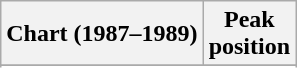<table class="wikitable sortable">
<tr>
<th>Chart (1987–1989)</th>
<th align="center">Peak<br>position</th>
</tr>
<tr>
</tr>
<tr>
</tr>
<tr>
</tr>
<tr>
</tr>
<tr>
</tr>
<tr>
</tr>
</table>
